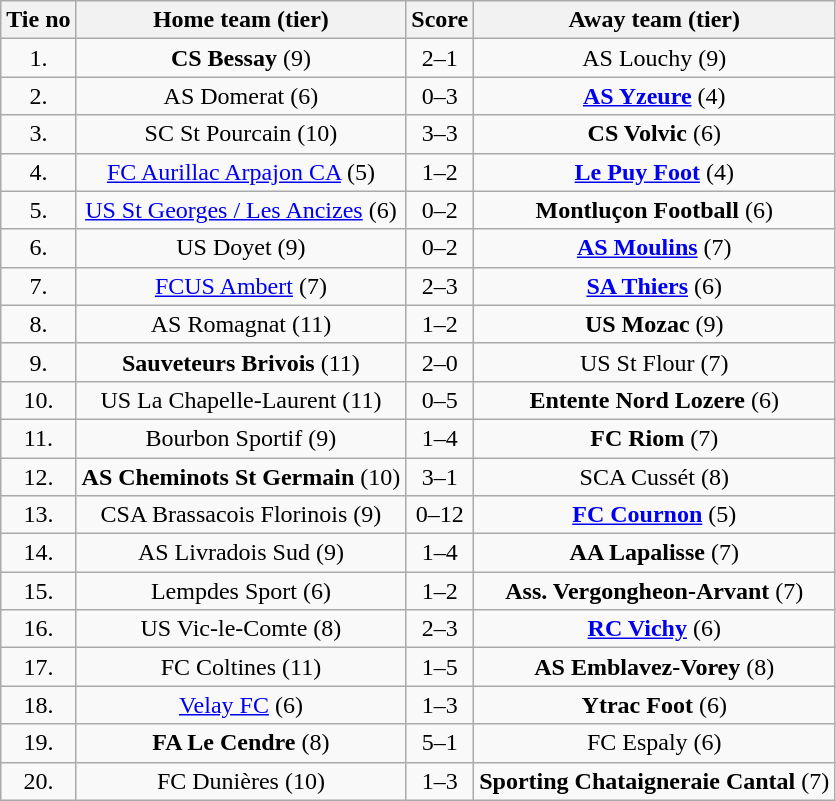<table class="wikitable" style="text-align: center">
<tr>
<th>Tie no</th>
<th>Home team (tier)</th>
<th>Score</th>
<th>Away team (tier)</th>
</tr>
<tr>
<td>1.</td>
<td><strong>CS Bessay</strong> (9)</td>
<td>2–1</td>
<td>AS Louchy (9)</td>
</tr>
<tr>
<td>2.</td>
<td>AS Domerat (6)</td>
<td>0–3</td>
<td><strong><a href='#'>AS Yzeure</a></strong> (4)</td>
</tr>
<tr>
<td>3.</td>
<td>SC St Pourcain (10)</td>
<td>3–3 </td>
<td><strong>CS Volvic</strong> (6)</td>
</tr>
<tr>
<td>4.</td>
<td><a href='#'>FC Aurillac Arpajon CA</a> (5)</td>
<td>1–2</td>
<td><strong><a href='#'>Le Puy Foot</a></strong> (4)</td>
</tr>
<tr>
<td>5.</td>
<td><a href='#'>US St Georges / Les Ancizes</a> (6)</td>
<td>0–2</td>
<td><strong>Montluçon Football</strong> (6)</td>
</tr>
<tr>
<td>6.</td>
<td>US Doyet (9)</td>
<td>0–2</td>
<td><strong><a href='#'>AS Moulins</a></strong> (7)</td>
</tr>
<tr>
<td>7.</td>
<td><a href='#'>FCUS Ambert</a> (7)</td>
<td>2–3</td>
<td><strong><a href='#'>SA Thiers</a></strong> (6)</td>
</tr>
<tr>
<td>8.</td>
<td>AS Romagnat (11)</td>
<td>1–2</td>
<td><strong>US Mozac</strong> (9)</td>
</tr>
<tr>
<td>9.</td>
<td><strong>Sauveteurs Brivois</strong> (11)</td>
<td>2–0</td>
<td>US St Flour (7)</td>
</tr>
<tr>
<td>10.</td>
<td>US La Chapelle-Laurent (11)</td>
<td>0–5</td>
<td><strong>Entente Nord Lozere</strong> (6)</td>
</tr>
<tr>
<td>11.</td>
<td>Bourbon Sportif (9)</td>
<td>1–4</td>
<td><strong>FC Riom</strong> (7)</td>
</tr>
<tr>
<td>12.</td>
<td><strong>AS Cheminots St Germain</strong> (10)</td>
<td>3–1</td>
<td>SCA Cussét (8)</td>
</tr>
<tr>
<td>13.</td>
<td>CSA Brassacois Florinois (9)</td>
<td>0–12</td>
<td><strong><a href='#'>FC Cournon</a></strong> (5)</td>
</tr>
<tr>
<td>14.</td>
<td>AS Livradois Sud (9)</td>
<td>1–4</td>
<td><strong>AA Lapalisse</strong> (7)</td>
</tr>
<tr>
<td>15.</td>
<td>Lempdes Sport (6)</td>
<td>1–2</td>
<td><strong>Ass. Vergongheon-Arvant</strong> (7)</td>
</tr>
<tr>
<td>16.</td>
<td>US Vic-le-Comte (8)</td>
<td>2–3</td>
<td><strong><a href='#'>RC Vichy</a></strong> (6)</td>
</tr>
<tr>
<td>17.</td>
<td>FC Coltines (11)</td>
<td>1–5</td>
<td><strong>AS Emblavez-Vorey</strong> (8)</td>
</tr>
<tr>
<td>18.</td>
<td><a href='#'>Velay FC</a> (6)</td>
<td>1–3</td>
<td><strong>Ytrac Foot</strong> (6)</td>
</tr>
<tr>
<td>19.</td>
<td><strong>FA Le Cendre</strong> (8)</td>
<td>5–1 </td>
<td>FC Espaly (6)</td>
</tr>
<tr>
<td>20.</td>
<td>FC Dunières (10)</td>
<td>1–3</td>
<td><strong>Sporting Chataigneraie Cantal</strong> (7)</td>
</tr>
</table>
